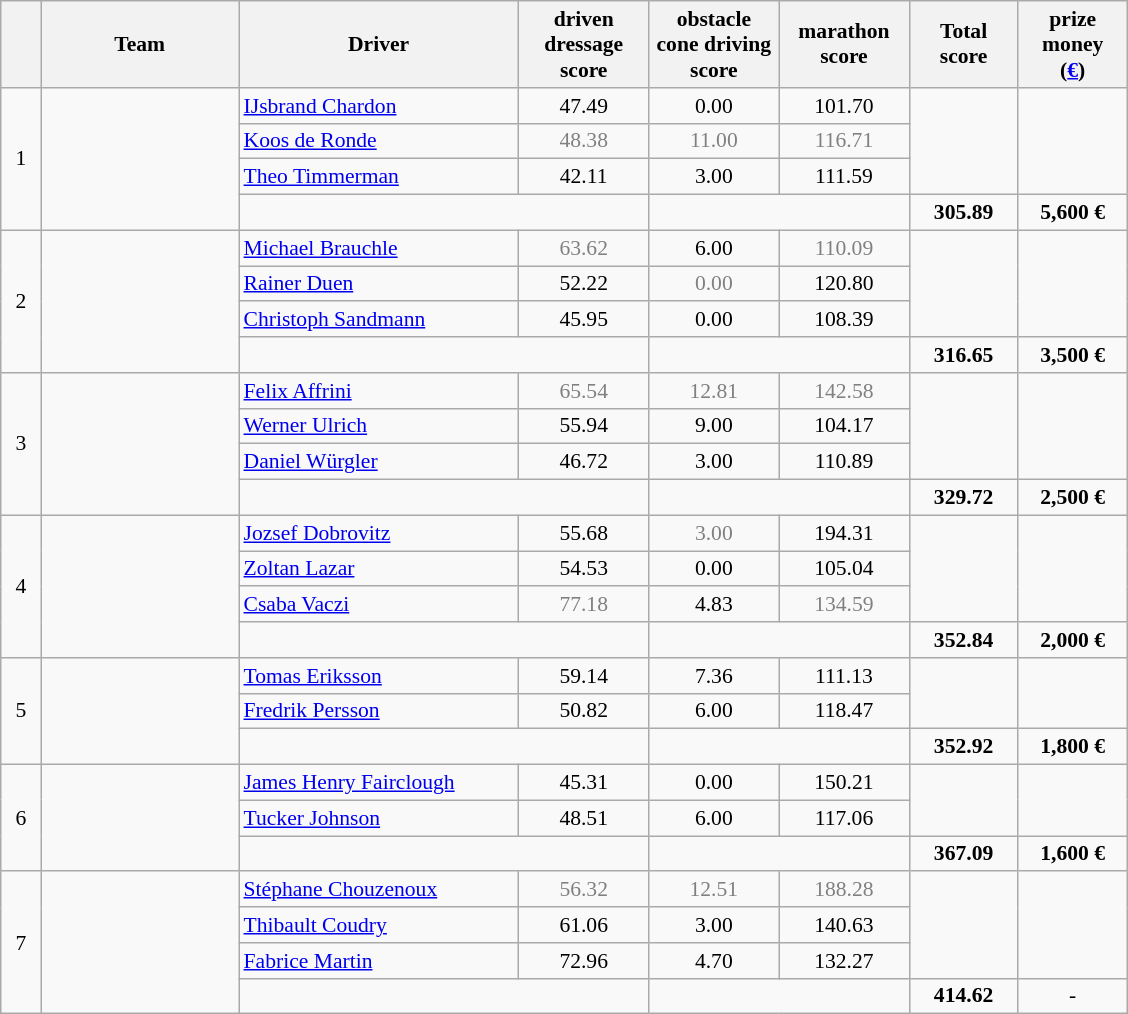<table class="wikitable" style="font-size: 90%">
<tr>
<th width=20></th>
<th width=125>Team</th>
<th width=180>Driver</th>
<th width=80>driven dressage<br>score</th>
<th width=80>obstacle cone driving<br>score</th>
<th width=80>marathon<br>score</th>
<th width=66>Total<br>score<br></th>
<th width=66>prize<br>money<br>(<a href='#'>€</a>)</th>
</tr>
<tr>
<td rowspan="4" style="text-align:center;">1</td>
<td rowspan=4></td>
<td><a href='#'>IJsbrand Chardon</a></td>
<td align=center>47.49</td>
<td align=center>0.00</td>
<td align=center>101.70</td>
<td rowspan=3></td>
</tr>
<tr>
<td><a href='#'>Koos de Ronde</a></td>
<td style="text-align:center; color:gray;">48.38</td>
<td style="text-align:center; color:gray;">11.00</td>
<td style="text-align:center; color:gray;">116.71</td>
</tr>
<tr>
<td><a href='#'>Theo Timmerman</a></td>
<td align=center>42.11</td>
<td align=center>3.00</td>
<td align=center>111.59</td>
</tr>
<tr>
<td colspan=2></td>
<td style="text-align:center;" colspan="2"></td>
<td align=center><strong>305.89</strong></td>
<td align=center><strong>5,600 €</strong></td>
</tr>
<tr>
<td rowspan="4" style="text-align:center;">2</td>
<td rowspan=4></td>
<td><a href='#'>Michael Brauchle</a></td>
<td style="text-align:center; color:gray;">63.62</td>
<td align=center>6.00</td>
<td style="text-align:center; color:gray;">110.09</td>
<td rowspan=3></td>
<td rowspan=3></td>
</tr>
<tr>
<td><a href='#'>Rainer Duen</a></td>
<td align=center>52.22</td>
<td style="text-align:center; color:gray;">0.00</td>
<td align=center>120.80</td>
</tr>
<tr>
<td><a href='#'>Christoph Sandmann</a></td>
<td align=center>45.95</td>
<td align=center>0.00</td>
<td align=center>108.39</td>
</tr>
<tr>
<td colspan=2></td>
<td style="text-align:center;" colspan="2"></td>
<td align=center><strong>316.65</strong></td>
<td align=center><strong>3,500 €</strong></td>
</tr>
<tr>
<td rowspan="4" style="text-align:center;">3</td>
<td rowspan=4></td>
<td><a href='#'>Felix Affrini</a></td>
<td style="text-align:center; color:gray;">65.54</td>
<td style="text-align:center; color:gray;">12.81</td>
<td style="text-align:center; color:gray;">142.58</td>
<td rowspan=3></td>
<td rowspan=3></td>
</tr>
<tr>
<td><a href='#'>Werner Ulrich</a></td>
<td align=center>55.94</td>
<td align=center>9.00</td>
<td align=center>104.17</td>
</tr>
<tr>
<td><a href='#'>Daniel Würgler</a></td>
<td align=center>46.72</td>
<td align=center>3.00</td>
<td align=center>110.89</td>
</tr>
<tr>
<td colspan=2></td>
<td style="text-align:center;" colspan="2"></td>
<td align=center><strong>329.72</strong></td>
<td align=center><strong>2,500 €</strong></td>
</tr>
<tr>
<td rowspan="4" style="text-align:center;">4</td>
<td rowspan=4></td>
<td><a href='#'>Jozsef Dobrovitz</a></td>
<td align=center>55.68</td>
<td style="text-align:center; color:gray;">3.00</td>
<td align=center>194.31</td>
<td rowspan=3></td>
<td rowspan=3></td>
</tr>
<tr>
<td><a href='#'>Zoltan Lazar</a></td>
<td align=center>54.53</td>
<td align=center>0.00</td>
<td align=center>105.04</td>
</tr>
<tr>
<td><a href='#'>Csaba Vaczi</a></td>
<td style="text-align:center; color:gray;">77.18</td>
<td align=center>4.83</td>
<td style="text-align:center; color:gray;">134.59</td>
</tr>
<tr>
<td colspan=2></td>
<td style="text-align:center;" colspan="2"></td>
<td align=center><strong>352.84</strong></td>
<td align=center><strong>2,000 €</strong></td>
</tr>
<tr>
<td rowspan="3" style="text-align:center;">5</td>
<td rowspan=3></td>
<td><a href='#'>Tomas Eriksson</a></td>
<td align=center>59.14</td>
<td align=center>7.36</td>
<td align=center>111.13</td>
<td rowspan=2></td>
<td rowspan=2></td>
</tr>
<tr>
<td><a href='#'>Fredrik Persson</a></td>
<td align=center>50.82</td>
<td align=center>6.00</td>
<td align=center>118.47</td>
</tr>
<tr>
<td colspan=2></td>
<td style="text-align:center;" colspan="2"></td>
<td align=center><strong>352.92</strong></td>
<td align=center><strong>1,800 €</strong></td>
</tr>
<tr>
<td rowspan="3" style="text-align:center;">6</td>
<td rowspan=3></td>
<td><a href='#'>James Henry Fairclough</a></td>
<td align=center>45.31</td>
<td align=center>0.00</td>
<td align=center>150.21</td>
<td rowspan=2></td>
<td rowspan=2></td>
</tr>
<tr>
<td><a href='#'>Tucker Johnson</a></td>
<td align=center>48.51</td>
<td align=center>6.00</td>
<td align=center>117.06</td>
</tr>
<tr>
<td colspan=2></td>
<td style="text-align:center;" colspan="2"></td>
<td align=center><strong>367.09</strong></td>
<td align=center><strong>1,600 €</strong></td>
</tr>
<tr>
<td rowspan="4" style="text-align:center;">7</td>
<td rowspan=4></td>
<td><a href='#'>Stéphane Chouzenoux</a></td>
<td style="text-align:center; color:gray;">56.32</td>
<td style="text-align:center; color:gray;">12.51</td>
<td style="text-align:center; color:gray;">188.28</td>
<td rowspan=3></td>
<td rowspan=3></td>
</tr>
<tr>
<td><a href='#'>Thibault Coudry</a></td>
<td align=center>61.06</td>
<td align=center>3.00</td>
<td align=center>140.63</td>
</tr>
<tr>
<td><a href='#'>Fabrice Martin</a></td>
<td align=center>72.96</td>
<td align=center>4.70</td>
<td align=center>132.27</td>
</tr>
<tr>
<td colspan=2></td>
<td style="text-align:center;" colspan="2"></td>
<td align=center><strong>414.62</strong></td>
<td align=center>-</td>
</tr>
</table>
